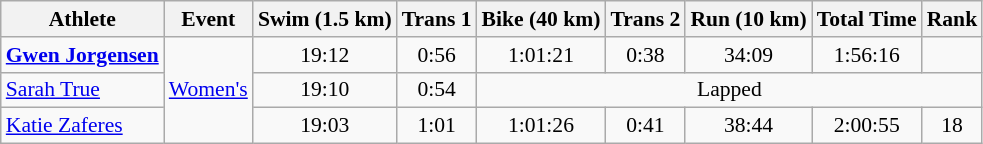<table class=wikitable style=font-size:90%;text-align:center>
<tr>
<th>Athlete</th>
<th>Event</th>
<th>Swim (1.5 km)</th>
<th>Trans 1</th>
<th>Bike (40 km)</th>
<th>Trans 2</th>
<th>Run (10 km)</th>
<th>Total Time</th>
<th>Rank</th>
</tr>
<tr>
<td align=left><strong><a href='#'>Gwen Jorgensen</a></strong></td>
<td align=left rowspan=3><a href='#'>Women's</a></td>
<td>19:12</td>
<td>0:56</td>
<td>1:01:21</td>
<td>0:38</td>
<td>34:09</td>
<td>1:56:16</td>
<td></td>
</tr>
<tr>
<td align=left><a href='#'>Sarah True</a></td>
<td>19:10</td>
<td>0:54</td>
<td colspan=5>Lapped</td>
</tr>
<tr>
<td align=left><a href='#'>Katie Zaferes</a></td>
<td>19:03</td>
<td>1:01</td>
<td>1:01:26</td>
<td>0:41</td>
<td>38:44</td>
<td>2:00:55</td>
<td>18</td>
</tr>
</table>
